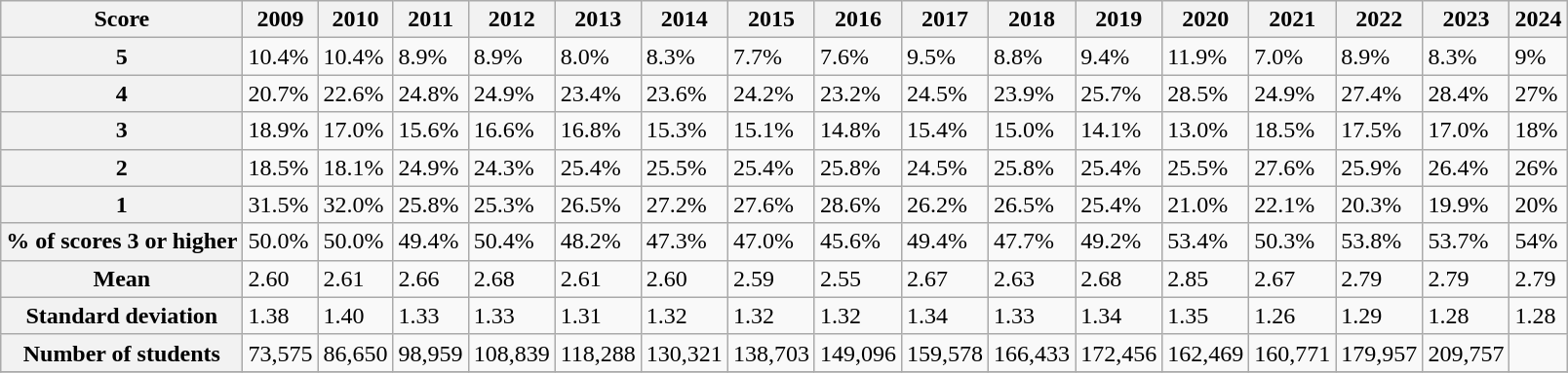<table class="wikitable">
<tr>
<th>Score</th>
<th>2009</th>
<th>2010</th>
<th>2011</th>
<th>2012</th>
<th>2013</th>
<th>2014</th>
<th>2015</th>
<th>2016</th>
<th>2017</th>
<th>2018</th>
<th>2019</th>
<th>2020</th>
<th>2021</th>
<th>2022</th>
<th>2023</th>
<th>2024</th>
</tr>
<tr>
<th>5</th>
<td>10.4%</td>
<td>10.4%</td>
<td>8.9%</td>
<td>8.9%</td>
<td>8.0%</td>
<td>8.3%</td>
<td>7.7%</td>
<td>7.6%</td>
<td>9.5%</td>
<td>8.8%</td>
<td>9.4%</td>
<td>11.9%</td>
<td>7.0%</td>
<td>8.9%</td>
<td>8.3%</td>
<td>9%</td>
</tr>
<tr>
<th>4</th>
<td>20.7%</td>
<td>22.6%</td>
<td>24.8%</td>
<td>24.9%</td>
<td>23.4%</td>
<td>23.6%</td>
<td>24.2%</td>
<td>23.2%</td>
<td>24.5%</td>
<td>23.9%</td>
<td>25.7%</td>
<td>28.5%</td>
<td>24.9%</td>
<td>27.4%</td>
<td>28.4%</td>
<td>27%</td>
</tr>
<tr>
<th>3</th>
<td>18.9%</td>
<td>17.0%</td>
<td>15.6%</td>
<td>16.6%</td>
<td>16.8%</td>
<td>15.3%</td>
<td>15.1%</td>
<td>14.8%</td>
<td>15.4%</td>
<td>15.0%</td>
<td>14.1%</td>
<td>13.0%</td>
<td>18.5%</td>
<td>17.5%</td>
<td>17.0%</td>
<td>18%</td>
</tr>
<tr>
<th>2</th>
<td>18.5%</td>
<td>18.1%</td>
<td>24.9%</td>
<td>24.3%</td>
<td>25.4%</td>
<td>25.5%</td>
<td>25.4%</td>
<td>25.8%</td>
<td>24.5%</td>
<td>25.8%</td>
<td>25.4%</td>
<td>25.5%</td>
<td>27.6%</td>
<td>25.9%</td>
<td>26.4%</td>
<td>26%</td>
</tr>
<tr>
<th>1</th>
<td>31.5%</td>
<td>32.0%</td>
<td>25.8%</td>
<td>25.3%</td>
<td>26.5%</td>
<td>27.2%</td>
<td>27.6%</td>
<td>28.6%</td>
<td>26.2%</td>
<td>26.5%</td>
<td>25.4%</td>
<td>21.0%</td>
<td>22.1%</td>
<td>20.3%</td>
<td>19.9%</td>
<td>20%</td>
</tr>
<tr>
<th>% of scores 3 or higher</th>
<td>50.0%</td>
<td>50.0%</td>
<td>49.4%</td>
<td>50.4%</td>
<td>48.2%</td>
<td>47.3%</td>
<td>47.0%</td>
<td>45.6%</td>
<td>49.4%</td>
<td>47.7%</td>
<td>49.2%</td>
<td>53.4%</td>
<td>50.3%</td>
<td>53.8%</td>
<td>53.7%</td>
<td>54%</td>
</tr>
<tr>
<th>Mean</th>
<td>2.60</td>
<td>2.61</td>
<td>2.66</td>
<td>2.68</td>
<td>2.61</td>
<td>2.60</td>
<td>2.59</td>
<td>2.55</td>
<td>2.67</td>
<td>2.63</td>
<td>2.68</td>
<td>2.85</td>
<td>2.67</td>
<td>2.79</td>
<td>2.79</td>
<td>2.79</td>
</tr>
<tr>
<th>Standard deviation</th>
<td>1.38</td>
<td>1.40</td>
<td>1.33</td>
<td>1.33</td>
<td>1.31</td>
<td>1.32</td>
<td>1.32</td>
<td>1.32</td>
<td>1.34</td>
<td>1.33</td>
<td>1.34</td>
<td>1.35</td>
<td>1.26</td>
<td>1.29</td>
<td>1.28</td>
<td>1.28</td>
</tr>
<tr>
<th>Number of students</th>
<td>73,575</td>
<td>86,650</td>
<td>98,959</td>
<td>108,839</td>
<td>118,288</td>
<td>130,321</td>
<td>138,703</td>
<td>149,096</td>
<td>159,578</td>
<td>166,433</td>
<td>172,456</td>
<td>162,469</td>
<td>160,771</td>
<td>179,957</td>
<td>209,757</td>
<td></td>
</tr>
<tr>
</tr>
</table>
